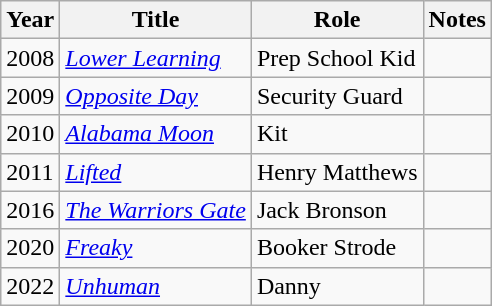<table class="wikitable sortable">
<tr>
<th>Year</th>
<th>Title</th>
<th>Role</th>
<th class="unsortable">Notes</th>
</tr>
<tr>
<td>2008</td>
<td><em><a href='#'>Lower Learning</a></em></td>
<td>Prep School Kid</td>
<td></td>
</tr>
<tr>
<td>2009</td>
<td><em><a href='#'>Opposite Day</a></em></td>
<td>Security Guard</td>
<td></td>
</tr>
<tr>
<td>2010</td>
<td><em><a href='#'>Alabama Moon</a></em></td>
<td>Kit</td>
<td></td>
</tr>
<tr>
<td>2011</td>
<td><em><a href='#'>Lifted</a></em></td>
<td>Henry Matthews</td>
<td></td>
</tr>
<tr>
<td>2016</td>
<td><em><a href='#'>The Warriors Gate</a></em></td>
<td>Jack Bronson</td>
<td></td>
</tr>
<tr>
<td>2020</td>
<td><em><a href='#'>Freaky</a></em></td>
<td>Booker Strode</td>
<td></td>
</tr>
<tr>
<td>2022</td>
<td><em><a href='#'>Unhuman</a></em></td>
<td>Danny</td>
<td></td>
</tr>
</table>
